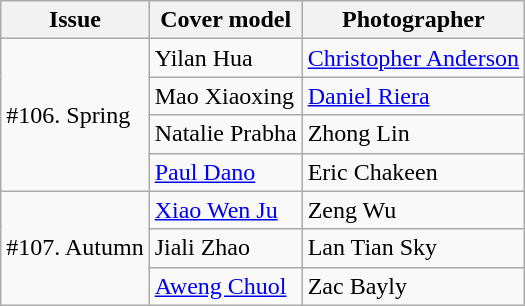<table class="sortable wikitable">
<tr>
<th>Issue</th>
<th>Cover model</th>
<th>Photographer</th>
</tr>
<tr>
<td rowspan="4">#106. Spring</td>
<td>Yilan Hua</td>
<td><a href='#'>Christopher Anderson</a></td>
</tr>
<tr>
<td>Mao Xiaoxing</td>
<td><a href='#'>Daniel Riera</a></td>
</tr>
<tr>
<td>Natalie Prabha</td>
<td>Zhong Lin</td>
</tr>
<tr>
<td><a href='#'>Paul Dano</a></td>
<td>Eric Chakeen</td>
</tr>
<tr>
<td rowspan="3">#107. Autumn</td>
<td><a href='#'>Xiao Wen Ju</a></td>
<td>Zeng Wu</td>
</tr>
<tr>
<td>Jiali Zhao</td>
<td>Lan Tian Sky</td>
</tr>
<tr>
<td><a href='#'>Aweng Chuol</a></td>
<td>Zac Bayly</td>
</tr>
</table>
